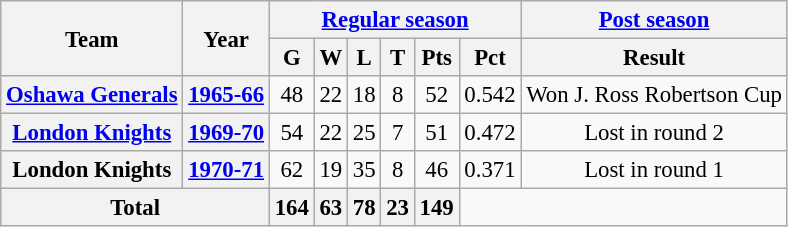<table class="wikitable" style="font-size: 95%; text-align:center;">
<tr>
<th rowspan="2">Team</th>
<th rowspan="2">Year</th>
<th colspan="6"><a href='#'>Regular season</a></th>
<th colspan="1"><a href='#'>Post season</a></th>
</tr>
<tr>
<th>G</th>
<th>W</th>
<th>L</th>
<th>T</th>
<th>Pts</th>
<th>Pct</th>
<th>Result</th>
</tr>
<tr>
<th><a href='#'>Oshawa Generals</a></th>
<th><a href='#'>1965-66</a></th>
<td>48</td>
<td>22</td>
<td>18</td>
<td>8</td>
<td>52</td>
<td>0.542</td>
<td>Won J. Ross Robertson Cup</td>
</tr>
<tr>
<th><a href='#'>London Knights</a></th>
<th><a href='#'>1969-70</a></th>
<td>54</td>
<td>22</td>
<td>25</td>
<td>7</td>
<td>51</td>
<td>0.472</td>
<td>Lost in round 2</td>
</tr>
<tr>
<th>London Knights</th>
<th><a href='#'>1970-71</a></th>
<td>62</td>
<td>19</td>
<td>35</td>
<td>8</td>
<td>46</td>
<td>0.371</td>
<td>Lost in round 1</td>
</tr>
<tr>
<th colspan="2">Total</th>
<th>164</th>
<th>63</th>
<th>78</th>
<th>23</th>
<th>149</th>
</tr>
</table>
